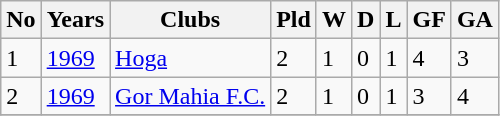<table class = "wikitable">
<tr>
<th>No</th>
<th>Years</th>
<th>Clubs</th>
<th>Pld</th>
<th>W</th>
<th>D</th>
<th>L</th>
<th>GF</th>
<th>GA</th>
</tr>
<tr>
<td>1</td>
<td><a href='#'>1969</a></td>
<td><a href='#'>Hoga</a></td>
<td>2</td>
<td>1</td>
<td>0</td>
<td>1</td>
<td>4</td>
<td>3</td>
</tr>
<tr>
<td>2</td>
<td><a href='#'>1969</a></td>
<td><a href='#'>Gor Mahia F.C.</a></td>
<td>2</td>
<td>1</td>
<td>0</td>
<td>1</td>
<td>3</td>
<td>4</td>
</tr>
<tr>
</tr>
</table>
